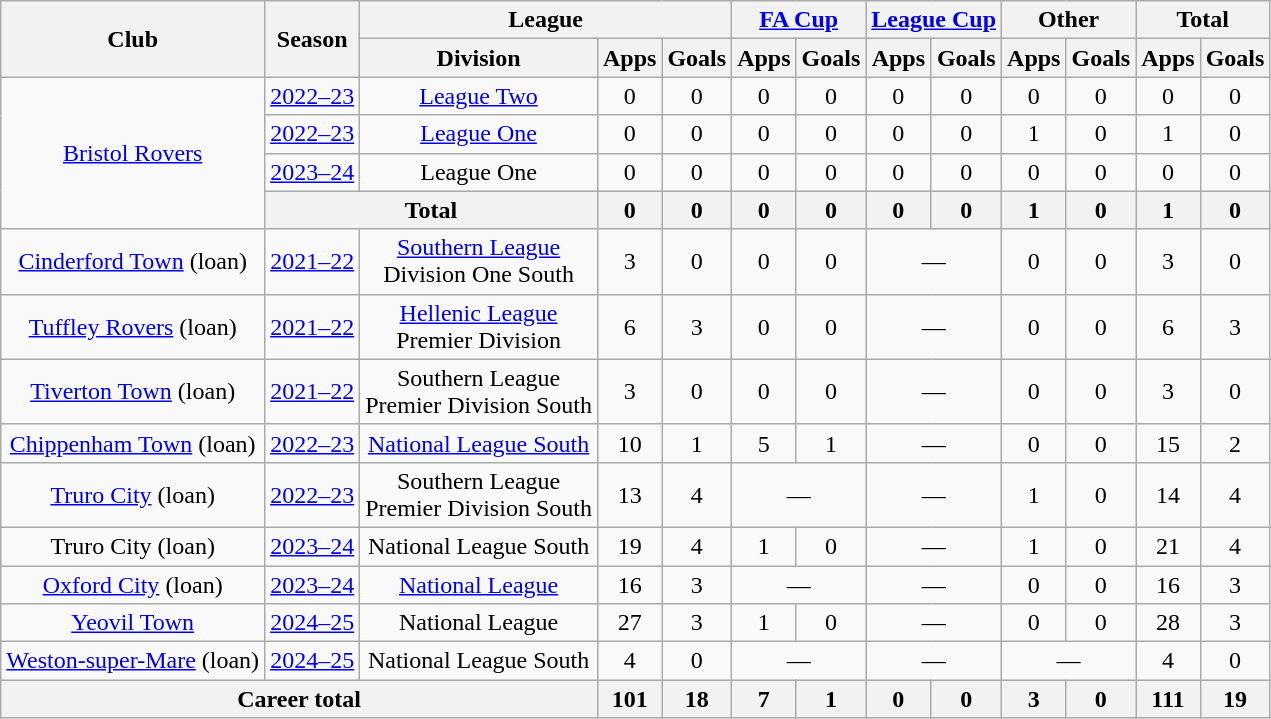<table class="wikitable" style="text-align: center">
<tr>
<th rowspan="2">Club</th>
<th rowspan="2">Season</th>
<th colspan="3">League</th>
<th colspan="2"><a href='#'>FA Cup</a></th>
<th colspan="2"><a href='#'>League Cup</a></th>
<th colspan="2">Other</th>
<th colspan="2">Total</th>
</tr>
<tr>
<th>Division</th>
<th>Apps</th>
<th>Goals</th>
<th>Apps</th>
<th>Goals</th>
<th>Apps</th>
<th>Goals</th>
<th>Apps</th>
<th>Goals</th>
<th>Apps</th>
<th>Goals</th>
</tr>
<tr>
<td rowspan=4><a href='#'>Bristol Rovers</a></td>
<td><a href='#'>2022–23</a></td>
<td><a href='#'>League Two</a></td>
<td>0</td>
<td>0</td>
<td>0</td>
<td>0</td>
<td>0</td>
<td>0</td>
<td>0</td>
<td>0</td>
<td>0</td>
<td>0</td>
</tr>
<tr>
<td><a href='#'>2022–23</a></td>
<td><a href='#'>League One</a></td>
<td>0</td>
<td>0</td>
<td>0</td>
<td>0</td>
<td>0</td>
<td>0</td>
<td>1</td>
<td>0</td>
<td>1</td>
<td>0</td>
</tr>
<tr>
<td><a href='#'>2023–24</a></td>
<td>League One</td>
<td>0</td>
<td>0</td>
<td>0</td>
<td>0</td>
<td>0</td>
<td>0</td>
<td>0</td>
<td>0</td>
<td>0</td>
<td>0</td>
</tr>
<tr>
<th colspan=2>Total</th>
<th>0</th>
<th>0</th>
<th>0</th>
<th>0</th>
<th>0</th>
<th>0</th>
<th>1</th>
<th>0</th>
<th>1</th>
<th>0</th>
</tr>
<tr>
<td><a href='#'>Cinderford Town</a> (loan)</td>
<td><a href='#'>2021–22</a></td>
<td><a href='#'>Southern League</a><br>Division One South</td>
<td>3</td>
<td>0</td>
<td>0</td>
<td>0</td>
<td colspan=2>—</td>
<td>0</td>
<td>0</td>
<td>3</td>
<td>0</td>
</tr>
<tr>
<td><a href='#'>Tuffley Rovers</a> (loan)</td>
<td><a href='#'>2021–22</a></td>
<td><a href='#'>Hellenic League</a><br>Premier Division</td>
<td>6</td>
<td>3</td>
<td>0</td>
<td>0</td>
<td colspan=2>—</td>
<td>0</td>
<td>0</td>
<td>6</td>
<td>3</td>
</tr>
<tr>
<td><a href='#'>Tiverton Town</a> (loan)</td>
<td><a href='#'>2021–22</a></td>
<td>Southern League<br>Premier Division South</td>
<td>3</td>
<td>0</td>
<td>0</td>
<td>0</td>
<td colspan="2">—</td>
<td>0</td>
<td>0</td>
<td>3</td>
<td>0</td>
</tr>
<tr>
<td><a href='#'>Chippenham Town</a> (loan)</td>
<td><a href='#'>2022–23</a></td>
<td><a href='#'>National League South</a></td>
<td>10</td>
<td>1</td>
<td>5</td>
<td>1</td>
<td colspan="2">—</td>
<td>0</td>
<td>0</td>
<td>15</td>
<td>2</td>
</tr>
<tr>
<td><a href='#'>Truro City</a> (loan)</td>
<td><a href='#'>2022–23</a></td>
<td>Southern League<br>Premier Division South</td>
<td>13</td>
<td>4</td>
<td colspan="2">—</td>
<td colspan="2">—</td>
<td>1</td>
<td>0</td>
<td>14</td>
<td>4</td>
</tr>
<tr>
<td>Truro City (loan)</td>
<td><a href='#'>2023–24</a></td>
<td>National League South</td>
<td>19</td>
<td>4</td>
<td>1</td>
<td>0</td>
<td colspan="2">—</td>
<td>1</td>
<td>0</td>
<td>21</td>
<td>4</td>
</tr>
<tr>
<td><a href='#'>Oxford City</a> (loan)</td>
<td><a href='#'>2023–24</a></td>
<td><a href='#'>National League</a></td>
<td>16</td>
<td>3</td>
<td colspan="2">—</td>
<td colspan="2">—</td>
<td>0</td>
<td>0</td>
<td>16</td>
<td>3</td>
</tr>
<tr>
<td><a href='#'>Yeovil Town</a></td>
<td><a href='#'>2024–25</a></td>
<td>National League</td>
<td>27</td>
<td>3</td>
<td>1</td>
<td>0</td>
<td colspan="2">—</td>
<td>0</td>
<td>0</td>
<td>28</td>
<td>3</td>
</tr>
<tr>
<td><a href='#'>Weston-super-Mare</a> (loan)</td>
<td><a href='#'>2024–25</a></td>
<td>National League South</td>
<td>4</td>
<td>0</td>
<td colspan="2">—</td>
<td colspan="2">—</td>
<td colspan="2">—</td>
<td>4</td>
<td>0</td>
</tr>
<tr>
<th colspan="3">Career total</th>
<th>101</th>
<th>18</th>
<th>7</th>
<th>1</th>
<th>0</th>
<th>0</th>
<th>3</th>
<th>0</th>
<th>111</th>
<th>19</th>
</tr>
</table>
